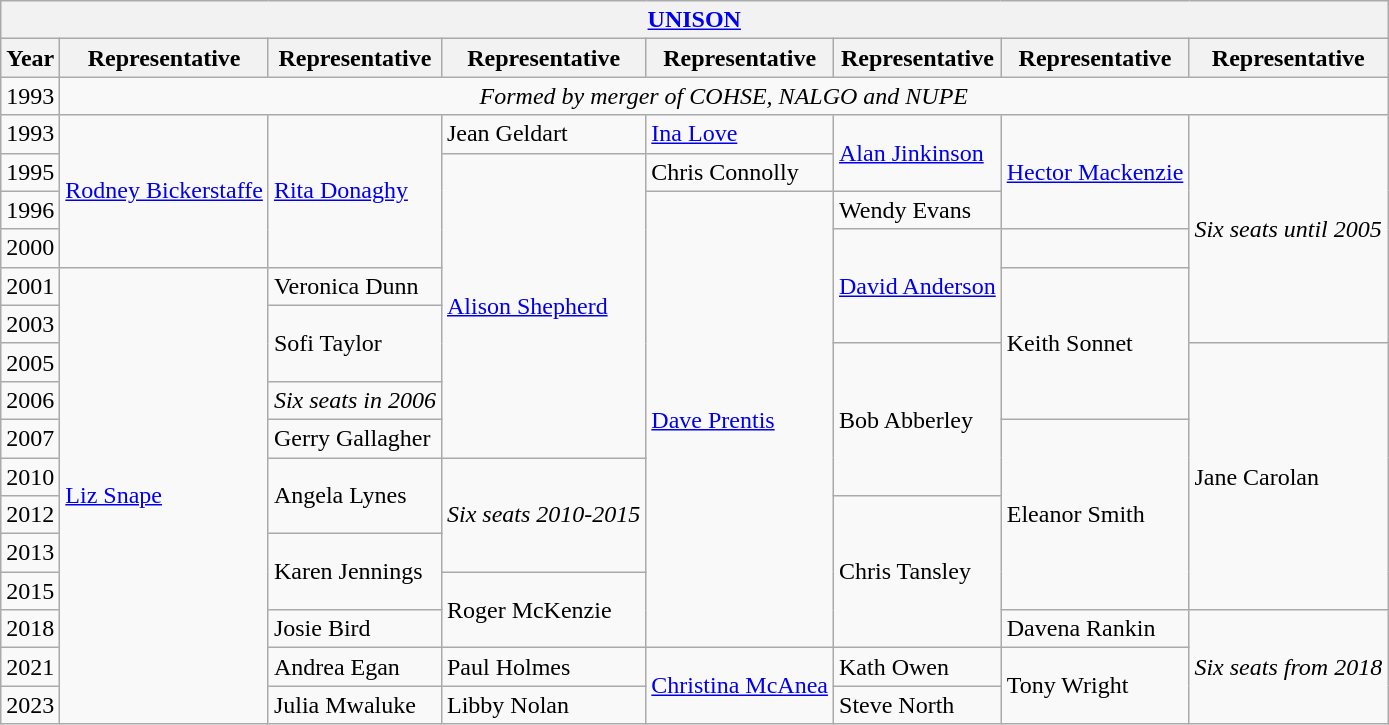<table class="wikitable">
<tr>
<th colspan=8><a href='#'>UNISON</a></th>
</tr>
<tr>
<th>Year</th>
<th>Representative</th>
<th>Representative</th>
<th>Representative</th>
<th>Representative</th>
<th>Representative</th>
<th>Representative</th>
<th>Representative</th>
</tr>
<tr>
<td>1993</td>
<td colspan=8 align="center"><em>Formed by merger of COHSE, NALGO and NUPE</em></td>
</tr>
<tr>
<td>1993</td>
<td rowspan=4><a href='#'>Rodney Bickerstaffe</a></td>
<td rowspan=4><a href='#'>Rita Donaghy</a></td>
<td>Jean Geldart</td>
<td><a href='#'>Ina Love</a></td>
<td rowspan=2><a href='#'>Alan Jinkinson</a></td>
<td rowspan=3><a href='#'>Hector Mackenzie</a></td>
<td rowspan=6><em>Six seats until 2005</em></td>
</tr>
<tr>
<td>1995</td>
<td rowspan=8><a href='#'>Alison Shepherd</a></td>
<td>Chris Connolly</td>
</tr>
<tr>
<td>1996</td>
<td rowspan=12><a href='#'>Dave Prentis</a></td>
<td>Wendy Evans</td>
</tr>
<tr>
<td>2000</td>
<td rowspan=3><a href='#'>David Anderson</a></td>
</tr>
<tr>
<td>2001</td>
<td rowspan=13><a href='#'>Liz Snape</a></td>
<td>Veronica Dunn</td>
<td rowspan=4>Keith Sonnet</td>
</tr>
<tr>
<td>2003</td>
<td rowspan=2>Sofi Taylor</td>
</tr>
<tr>
<td>2005</td>
<td rowspan=4>Bob Abberley</td>
<td rowspan=7>Jane Carolan</td>
</tr>
<tr>
<td>2006</td>
<td><em>Six seats in 2006</em></td>
</tr>
<tr>
<td>2007</td>
<td>Gerry Gallagher</td>
<td rowspan=5>Eleanor Smith</td>
</tr>
<tr>
<td>2010</td>
<td rowspan=2>Angela Lynes</td>
<td rowspan=3><em>Six seats 2010-2015</em></td>
</tr>
<tr>
<td>2012</td>
<td rowspan=4>Chris Tansley</td>
</tr>
<tr>
<td>2013</td>
<td rowspan=2>Karen Jennings</td>
</tr>
<tr>
<td>2015</td>
<td rowspan=2>Roger McKenzie</td>
</tr>
<tr>
<td>2018</td>
<td>Josie Bird</td>
<td>Davena Rankin</td>
<td rowspan=4><em>Six seats from 2018</em></td>
</tr>
<tr>
<td>2021</td>
<td>Andrea Egan</td>
<td>Paul Holmes</td>
<td rowspan=2><a href='#'>Christina McAnea</a></td>
<td>Kath Owen</td>
<td rowspan=2>Tony Wright</td>
</tr>
<tr>
<td>2023</td>
<td>Julia Mwaluke</td>
<td>Libby Nolan</td>
<td>Steve North</td>
</tr>
</table>
